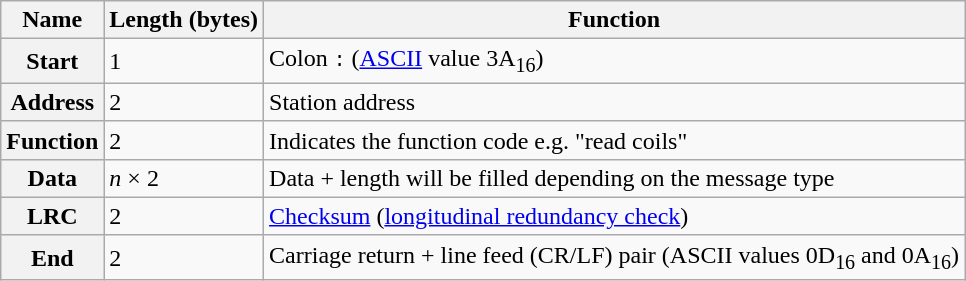<table class="wikitable" style="float:middle; margin:0 0 1em 1em;">
<tr>
<th>Name</th>
<th>Length (bytes)</th>
<th>Function</th>
</tr>
<tr>
<th>Start</th>
<td>1</td>
<td>Colon <code>:</code> (<a href='#'>ASCII</a> value 3A<sub>16</sub>)</td>
</tr>
<tr>
<th>Address</th>
<td>2</td>
<td>Station address</td>
</tr>
<tr>
<th>Function</th>
<td>2</td>
<td>Indicates the function code e.g. "read coils"</td>
</tr>
<tr>
<th>Data</th>
<td><em>n</em> × 2</td>
<td>Data + length will be filled depending on the message type</td>
</tr>
<tr>
<th>LRC</th>
<td>2</td>
<td><a href='#'>Checksum</a> (<a href='#'>longitudinal redundancy check</a>)</td>
</tr>
<tr>
<th>End</th>
<td>2</td>
<td>Carriage return + line feed (CR/LF) pair (ASCII values 0D<sub>16</sub> and 0A<sub>16</sub>)</td>
</tr>
</table>
